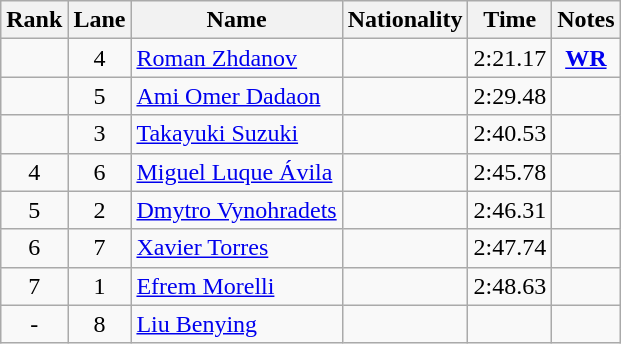<table class="wikitable sortable" style="text-align:center">
<tr>
<th>Rank</th>
<th>Lane</th>
<th>Name</th>
<th>Nationality</th>
<th>Time</th>
<th>Notes</th>
</tr>
<tr>
<td></td>
<td>4</td>
<td align=left><a href='#'>Roman Zhdanov</a></td>
<td align=left></td>
<td>2:21.17</td>
<td><strong><a href='#'>WR</a></strong></td>
</tr>
<tr>
<td></td>
<td>5</td>
<td align=left><a href='#'>Ami Omer Dadaon</a></td>
<td align=left></td>
<td>2:29.48</td>
<td></td>
</tr>
<tr>
<td></td>
<td>3</td>
<td align=left><a href='#'>Takayuki Suzuki</a></td>
<td align=left></td>
<td>2:40.53</td>
<td></td>
</tr>
<tr>
<td>4</td>
<td>6</td>
<td align=left><a href='#'>Miguel Luque Ávila</a></td>
<td align=left></td>
<td>2:45.78</td>
<td></td>
</tr>
<tr>
<td>5</td>
<td>2</td>
<td align=left><a href='#'>Dmytro Vynohradets</a></td>
<td align=left></td>
<td>2:46.31</td>
<td></td>
</tr>
<tr>
<td>6</td>
<td>7</td>
<td align=left><a href='#'>Xavier Torres</a></td>
<td align=left></td>
<td>2:47.74</td>
<td></td>
</tr>
<tr>
<td>7</td>
<td>1</td>
<td align=left><a href='#'>Efrem Morelli</a></td>
<td align=left></td>
<td>2:48.63</td>
<td></td>
</tr>
<tr>
<td>-</td>
<td>8</td>
<td align=left><a href='#'>Liu Benying</a></td>
<td align=left></td>
<td></td>
<td></td>
</tr>
</table>
